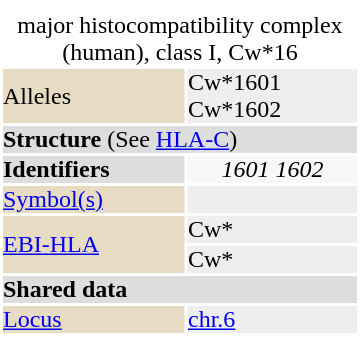<table id="drugInfoBox" style="float: right; clear: right; margin: 0 0 0.5em 1em; background: #ffffff;" class="toccolours" border=0 cellpadding=0 align=right width="240px">
<tr>
<td align="center" colspan="3"></td>
</tr>
<tr style="text-align: center; line-height: 1.00;background:#eeeeee">
<td colspan="3" color="white"></td>
</tr>
<tr>
<td align="center" colspan="2"></td>
</tr>
<tr>
<td align="center" colspan="2"><div>major histocompatibility complex (human), class I, Cw*16</div></td>
</tr>
<tr>
<td bgcolor="#e7dcc3">Alleles</td>
<td bgcolor="#eeeeee">Cw*1601 <br> Cw*1602</td>
</tr>
<tr>
<td colspan="2" bgcolor="#dddddd"><strong>Structure</strong> (See <a href='#'>HLA-C</a>)</td>
</tr>
<tr style="background:#f8f8f8">
<td bgcolor="#dddddd"><strong>Identifiers</strong></td>
<td align="center"><div> <em>1601</em> <em>1602</em></div></td>
</tr>
<tr>
<td bgcolor="#e7dcc3"><a href='#'>Symbol(s)</a></td>
<td bgcolor="#eeeeee"></td>
</tr>
<tr>
<td rowspan = 2 bgcolor="#e7dcc3"><a href='#'>EBI-HLA</a></td>
<td bgcolor="#eeeeee">Cw*</td>
</tr>
<tr>
<td bgcolor="#eeeeee">Cw*</td>
</tr>
<tr>
<td colspan="2" bgcolor="#dddddd"><strong>Shared data</strong></td>
</tr>
<tr>
<td bgcolor="#e7dcc3"><a href='#'>Locus</a></td>
<td bgcolor="#eeeeee"><a href='#'>chr.6</a> <em></em></td>
</tr>
<tr>
</tr>
</table>
